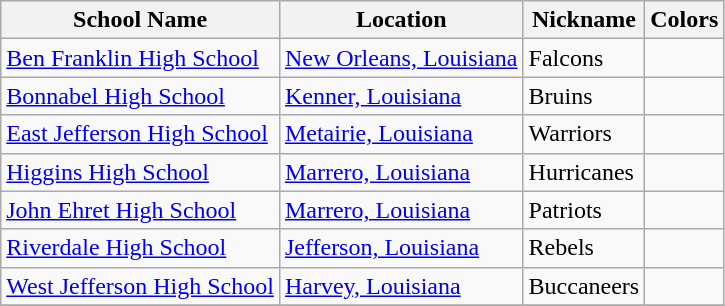<table class="wikitable">
<tr>
<th>School Name</th>
<th>Location</th>
<th>Nickname</th>
<th>Colors</th>
</tr>
<tr>
<td><a href='#'>Ben Franklin High School</a></td>
<td><a href='#'>New Orleans, Louisiana</a></td>
<td>Falcons</td>
<td>  </td>
</tr>
<tr>
<td><a href='#'>Bonnabel High School</a></td>
<td><a href='#'>Kenner, Louisiana</a></td>
<td>Bruins</td>
<td> </td>
</tr>
<tr>
<td><a href='#'>East Jefferson High School</a></td>
<td><a href='#'>Metairie, Louisiana</a></td>
<td>Warriors</td>
<td> </td>
</tr>
<tr>
<td><a href='#'>Higgins High School</a></td>
<td><a href='#'>Marrero, Louisiana</a></td>
<td>Hurricanes</td>
<td> </td>
</tr>
<tr>
<td><a href='#'>John Ehret High School</a></td>
<td><a href='#'>Marrero, Louisiana</a></td>
<td>Patriots</td>
<td>  </td>
</tr>
<tr>
<td><a href='#'>Riverdale High School</a></td>
<td><a href='#'>Jefferson, Louisiana</a></td>
<td>Rebels</td>
<td> </td>
</tr>
<tr>
<td><a href='#'>West Jefferson High School</a></td>
<td><a href='#'>Harvey, Louisiana</a></td>
<td>Buccaneers</td>
<td> </td>
</tr>
<tr>
</tr>
</table>
